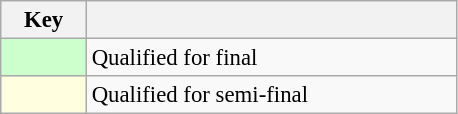<table class="wikitable" style="font-size:95%; text-align:center">
<tr>
<th width=50>Key</th>
<th width=240></th>
</tr>
<tr>
<td style="background:#cfc" width="20"></td>
<td align=left>Qualified for final</td>
</tr>
<tr>
<td style="background:#ffffe0" width="20"></td>
<td align=left>Qualified for semi-final</td>
</tr>
</table>
